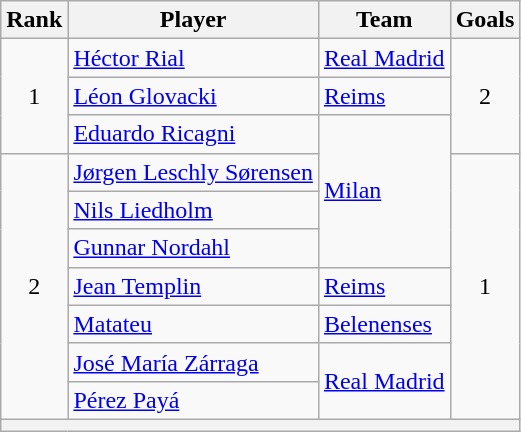<table class="wikitable" style="text-align:center">
<tr>
<th>Rank</th>
<th>Player</th>
<th>Team</th>
<th>Goals</th>
</tr>
<tr>
<td rowspan="3">1</td>
<td align="left"> <a href='#'>Héctor Rial</a></td>
<td align="left"> <a href='#'>Real Madrid</a></td>
<td rowspan="3">2</td>
</tr>
<tr>
<td align="left"> <a href='#'>Léon Glovacki</a></td>
<td align="left"> <a href='#'>Reims</a></td>
</tr>
<tr>
<td align="left"> <a href='#'>Eduardo Ricagni</a></td>
<td align="left" rowspan="4"> <a href='#'>Milan</a></td>
</tr>
<tr>
<td rowspan="7">2</td>
<td align="left"> <a href='#'>Jørgen Leschly Sørensen</a></td>
<td rowspan="7">1</td>
</tr>
<tr>
<td align="left"> <a href='#'>Nils Liedholm</a></td>
</tr>
<tr>
<td align="left"> <a href='#'>Gunnar Nordahl</a></td>
</tr>
<tr>
<td align="left"> <a href='#'>Jean Templin</a></td>
<td align="left"> <a href='#'>Reims</a></td>
</tr>
<tr>
<td align="left"> <a href='#'>Matateu</a></td>
<td align="left"> <a href='#'>Belenenses</a></td>
</tr>
<tr>
<td align="left"> <a href='#'>José María Zárraga</a></td>
<td align="left" rowspan="2"> <a href='#'>Real Madrid</a></td>
</tr>
<tr>
<td align="left"> <a href='#'>Pérez Payá</a></td>
</tr>
<tr>
<th colspan="4"> </th>
</tr>
</table>
